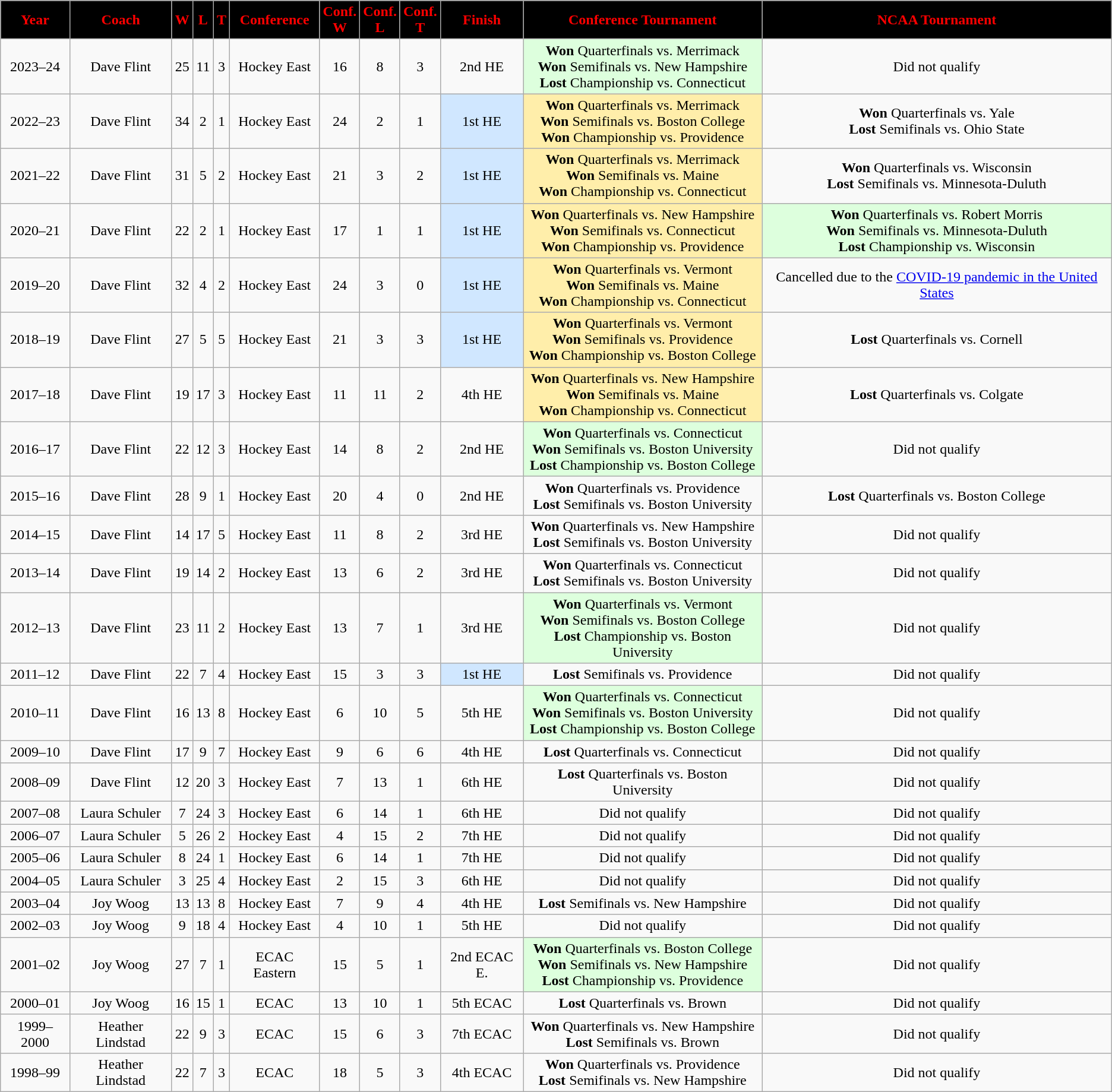<table class="wikitable">
<tr align="center"  style="background:#000000;color:red;">
<td><strong>Year</strong></td>
<td><strong>Coach</strong></td>
<td><strong>W</strong></td>
<td><strong>L</strong></td>
<td><strong>T</strong></td>
<td><strong>Conference</strong></td>
<td><strong>Conf. <br> W</strong></td>
<td><strong>Conf. <br> L</strong></td>
<td><strong>Conf. <br> T</strong></td>
<td><strong>Finish</strong></td>
<td><strong>Conference Tournament</strong></td>
<td><strong>NCAA Tournament</strong></td>
</tr>
<tr align="center" bgcolor="">
<td>2023–24</td>
<td>Dave Flint</td>
<td>25</td>
<td>11</td>
<td>3</td>
<td>Hockey East</td>
<td>16</td>
<td>8</td>
<td>3</td>
<td>2nd HE</td>
<td style="background: #ddffdd;"><strong>Won</strong> Quarterfinals vs. Merrimack  <br><strong>Won</strong> Semifinals vs. New Hampshire  <br> <strong>Lost</strong> Championship vs. Connecticut </td>
<td>Did not qualify</td>
</tr>
<tr align="center" bgcolor="">
<td>2022–23</td>
<td>Dave Flint</td>
<td>34</td>
<td>2</td>
<td>1</td>
<td>Hockey East</td>
<td>24</td>
<td>2</td>
<td>1</td>
<td style="background: #d0e7ff;">1st HE</td>
<td style="background: #ffeeaa;"><strong>Won</strong> Quarterfinals vs. Merrimack  <br><strong>Won</strong> Semifinals vs. Boston College  <br><strong>Won</strong> Championship vs. Providence </td>
<td><strong>Won</strong> Quarterfinals vs. Yale  <br> <strong>Lost</strong> Semifinals vs. Ohio State </td>
</tr>
<tr align="center" bgcolor="">
<td>2021–22</td>
<td>Dave Flint</td>
<td>31</td>
<td>5</td>
<td>2</td>
<td>Hockey East</td>
<td>21</td>
<td>3</td>
<td>2</td>
<td style="background: #d0e7ff;">1st HE</td>
<td style="background: #ffeeaa;"><strong>Won</strong> Quarterfinals vs. Merrimack  <br> <strong>Won</strong> Semifinals vs. Maine  <br><strong>Won</strong> Championship vs. Connecticut </td>
<td><strong>Won</strong> Quarterfinals vs. Wisconsin  <br> <strong>Lost</strong> Semifinals vs. Minnesota-Duluth </td>
</tr>
<tr align="center" bgcolor="">
<td>2020–21</td>
<td>Dave Flint</td>
<td>22</td>
<td>2</td>
<td>1</td>
<td>Hockey East</td>
<td>17</td>
<td>1</td>
<td>1</td>
<td style="background: #d0e7ff;">1st HE</td>
<td style="background: #ffeeaa;"><strong>Won</strong> Quarterfinals vs. New Hampshire   <br>  <strong>Won</strong> Semifinals vs. Connecticut  <br>   <strong>Won</strong> Championship vs. Providence </td>
<td style="background: #ddffdd;"><strong>Won</strong> Quarterfinals vs. Robert Morris  <br> <strong>Won</strong> Semifinals vs. Minnesota-Duluth  <br> <strong>Lost</strong> Championship vs. Wisconsin </td>
</tr>
<tr align="center" bgcolor="">
<td>2019–20</td>
<td>Dave Flint</td>
<td>32</td>
<td>4</td>
<td>2</td>
<td>Hockey East</td>
<td>24</td>
<td>3</td>
<td>0</td>
<td style="background: #d0e7ff;">1st HE</td>
<td style="background: #ffeeaa;"><strong>Won</strong> Quarterfinals vs. Vermont   <br>  <strong>Won</strong> Semifinals vs. Maine  <br> <strong>Won</strong> Championship vs. Connecticut  </td>
<td>Cancelled due to the <a href='#'>COVID-19 pandemic in the United States</a></td>
</tr>
<tr align="center" bgcolor="">
<td>2018–19</td>
<td>Dave Flint</td>
<td>27</td>
<td>5</td>
<td>5</td>
<td>Hockey East</td>
<td>21</td>
<td>3</td>
<td>3</td>
<td style="background: #d0e7ff;">1st HE</td>
<td style="background: #ffeeaa;"><strong>Won</strong> Quarterfinals vs. Vermont  <br> <strong>Won</strong> Semifinals vs. Providence  <br> <strong>Won</strong> Championship vs. Boston College </td>
<td><strong>Lost</strong> Quarterfinals vs. Cornell </td>
</tr>
<tr align="center" bgcolor="">
<td>2017–18</td>
<td>Dave Flint</td>
<td>19</td>
<td>17</td>
<td>3</td>
<td>Hockey East</td>
<td>11</td>
<td>11</td>
<td>2</td>
<td>4th HE</td>
<td style="background: #ffeeaa;"><strong>Won</strong> Quarterfinals vs. New Hampshire  <br> <strong>Won</strong> Semifinals vs. Maine  <br> <strong>Won</strong> Championship vs. Connecticut </td>
<td><strong>Lost</strong> Quarterfinals vs. Colgate </td>
</tr>
<tr align="center" bgcolor="">
<td>2016–17</td>
<td>Dave Flint</td>
<td>22</td>
<td>12</td>
<td>3</td>
<td>Hockey East</td>
<td>14</td>
<td>8</td>
<td>2</td>
<td>2nd HE</td>
<td style="background: #ddffdd;"><strong>Won</strong> Quarterfinals vs. Connecticut  <br> <strong>Won</strong> Semifinals vs. Boston University  <br> <strong>Lost</strong> Championship vs. Boston College </td>
<td>Did not qualify</td>
</tr>
<tr align="center" ="">
<td>2015–16</td>
<td>Dave Flint</td>
<td>28</td>
<td>9</td>
<td>1</td>
<td>Hockey East</td>
<td>20</td>
<td>4</td>
<td>0</td>
<td>2nd HE</td>
<td><strong>Won</strong> Quarterfinals vs. Providence  <br> <strong>Lost</strong> Semifinals vs. Boston University </td>
<td><strong>Lost</strong> Quarterfinals vs. Boston College </td>
</tr>
<tr align="center" bgcolor="">
<td>2014–15</td>
<td>Dave Flint</td>
<td>14</td>
<td>17</td>
<td>5</td>
<td>Hockey East</td>
<td>11</td>
<td>8</td>
<td>2</td>
<td>3rd HE</td>
<td><strong>Won</strong> Quarterfinals vs. New Hampshire  <br> <strong>Lost</strong> Semifinals vs. Boston University </td>
<td>Did not qualify</td>
</tr>
<tr align="center" bgcolor="">
<td>2013–14</td>
<td>Dave Flint</td>
<td>19</td>
<td>14</td>
<td>2</td>
<td>Hockey East</td>
<td>13</td>
<td>6</td>
<td>2</td>
<td>3rd HE</td>
<td><strong>Won</strong> Quarterfinals vs. Connecticut  <br> <strong>Lost</strong> Semifinals vs. Boston University </td>
<td>Did not qualify</td>
</tr>
<tr align="center" bgcolor="">
<td>2012–13</td>
<td>Dave Flint</td>
<td>23</td>
<td>11</td>
<td>2</td>
<td>Hockey East</td>
<td>13</td>
<td>7</td>
<td>1</td>
<td>3rd HE</td>
<td style="background: #ddffdd;"><strong>Won</strong> Quarterfinals vs. Vermont  <br> <strong>Won</strong> Semifinals vs. Boston College  <br> <strong>Lost</strong> Championship vs. Boston University </td>
<td>Did not qualify</td>
</tr>
<tr align="center" bgcolor="">
<td>2011–12</td>
<td>Dave Flint</td>
<td>22</td>
<td>7</td>
<td>4</td>
<td>Hockey East</td>
<td>15</td>
<td>3</td>
<td>3</td>
<td style="background: #d0e7ff;">1st HE</td>
<td><strong>Lost</strong> Semifinals vs. Providence </td>
<td>Did not qualify</td>
</tr>
<tr align="center" bgcolor="">
<td>2010–11</td>
<td>Dave Flint</td>
<td>16</td>
<td>13</td>
<td>8</td>
<td>Hockey East</td>
<td>6</td>
<td>10</td>
<td>5</td>
<td>5th HE</td>
<td style="background: #ddffdd;"><strong>Won</strong> Quarterfinals vs. Connecticut  <br> <strong>Won</strong> Semifinals vs. Boston University  <br> <strong>Lost</strong> Championship vs. Boston College </td>
<td>Did not qualify</td>
</tr>
<tr align="center" bgcolor="">
<td>2009–10</td>
<td>Dave Flint</td>
<td>17</td>
<td>9</td>
<td>7</td>
<td>Hockey East</td>
<td>9</td>
<td>6</td>
<td>6</td>
<td>4th HE</td>
<td><strong>Lost</strong> Quarterfinals vs. Connecticut </td>
<td>Did not qualify</td>
</tr>
<tr align="center" bgcolor="">
<td>2008–09</td>
<td>Dave Flint</td>
<td>12</td>
<td>20</td>
<td>3</td>
<td>Hockey East</td>
<td>7</td>
<td>13</td>
<td>1</td>
<td>6th HE</td>
<td><strong>Lost</strong> Quarterfinals vs. Boston University </td>
<td>Did not qualify</td>
</tr>
<tr align="center" bgcolor="">
<td>2007–08</td>
<td>Laura Schuler</td>
<td>7</td>
<td>24</td>
<td>3</td>
<td>Hockey East</td>
<td>6</td>
<td>14</td>
<td>1</td>
<td>6th HE</td>
<td>Did not qualify</td>
<td>Did not qualify</td>
</tr>
<tr align="center" bgcolor="">
<td>2006–07</td>
<td>Laura Schuler</td>
<td>5</td>
<td>26</td>
<td>2</td>
<td>Hockey East</td>
<td>4</td>
<td>15</td>
<td>2</td>
<td>7th HE</td>
<td>Did not qualify</td>
<td>Did not qualify</td>
</tr>
<tr align="center" bgcolor="">
<td>2005–06</td>
<td>Laura Schuler</td>
<td>8</td>
<td>24</td>
<td>1</td>
<td>Hockey East</td>
<td>6</td>
<td>14</td>
<td>1</td>
<td>7th HE</td>
<td>Did not qualify</td>
<td>Did not qualify</td>
</tr>
<tr align="center" bgcolor="">
<td>2004–05</td>
<td>Laura Schuler</td>
<td>3</td>
<td>25</td>
<td>4</td>
<td>Hockey East</td>
<td>2</td>
<td>15</td>
<td>3</td>
<td>6th HE</td>
<td>Did not qualify</td>
<td>Did not qualify</td>
</tr>
<tr align="center" bgcolor="">
<td>2003–04</td>
<td>Joy Woog</td>
<td>13</td>
<td>13</td>
<td>8</td>
<td>Hockey East</td>
<td>7</td>
<td>9</td>
<td>4</td>
<td>4th HE</td>
<td><strong>Lost</strong> Semifinals vs. New Hampshire </td>
<td>Did not qualify</td>
</tr>
<tr align="center" bgcolor="">
<td>2002–03</td>
<td>Joy Woog</td>
<td>9</td>
<td>18</td>
<td>4</td>
<td>Hockey East</td>
<td>4</td>
<td>10</td>
<td>1</td>
<td>5th HE</td>
<td>Did not qualify</td>
<td>Did not qualify</td>
</tr>
<tr align="center" bgcolor="">
<td>2001–02</td>
<td>Joy Woog</td>
<td>27</td>
<td>7</td>
<td>1</td>
<td>ECAC Eastern</td>
<td>15</td>
<td>5</td>
<td>1</td>
<td>2nd ECAC E.</td>
<td style="background: #ddffdd;"><strong>Won</strong> Quarterfinals vs. Boston College  <br> <strong>Won</strong> Semifinals vs. New Hampshire  <br> <strong>Lost</strong> Championship vs. Providence </td>
<td>Did not qualify</td>
</tr>
<tr align="center" bgcolor="">
<td>2000–01</td>
<td>Joy Woog</td>
<td>16</td>
<td>15</td>
<td>1</td>
<td>ECAC</td>
<td>13</td>
<td>10</td>
<td>1</td>
<td>5th ECAC</td>
<td><strong>Lost</strong> Quarterfinals vs. Brown </td>
<td>Did not qualify</td>
</tr>
<tr align="center" bgcolor="">
<td>1999–2000</td>
<td>Heather Lindstad</td>
<td>22</td>
<td>9</td>
<td>3</td>
<td>ECAC</td>
<td>15</td>
<td>6</td>
<td>3</td>
<td>7th ECAC</td>
<td><strong>Won</strong> Quarterfinals vs. New Hampshire  <br> <strong>Lost</strong> Semifinals vs. Brown </td>
<td>Did not qualify</td>
</tr>
<tr align="center" bgcolor="">
<td>1998–99</td>
<td>Heather Lindstad</td>
<td>22</td>
<td>7</td>
<td>3</td>
<td>ECAC</td>
<td>18</td>
<td>5</td>
<td>3</td>
<td>4th ECAC</td>
<td><strong>Won</strong> Quarterfinals vs. Providence  <br> <strong>Lost</strong> Semifinals vs. New Hampshire </td>
<td>Did not qualify</td>
</tr>
</table>
